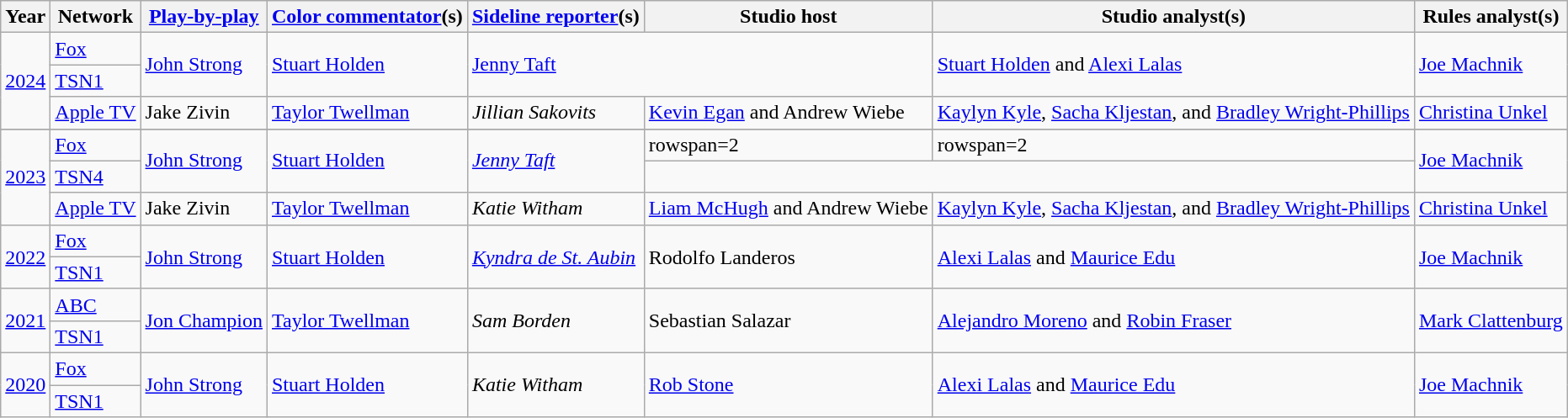<table class="wikitable">
<tr>
<th>Year</th>
<th>Network</th>
<th><a href='#'>Play-by-play</a></th>
<th><a href='#'>Color commentator</a>(s)</th>
<th><a href='#'>Sideline reporter</a>(s)</th>
<th>Studio host</th>
<th>Studio analyst(s)</th>
<th>Rules analyst(s)</th>
</tr>
<tr>
<td rowspan=3><a href='#'>2024</a></td>
<td><a href='#'>Fox</a></td>
<td rowspan=2><a href='#'>John Strong</a></td>
<td rowspan=2><a href='#'>Stuart Holden</a></td>
<td colspan=2 rowspan=2><a href='#'>Jenny Taft</a></td>
<td rowspan=2><a href='#'>Stuart Holden</a> and <a href='#'>Alexi Lalas</a></td>
<td rowspan=2><a href='#'>Joe Machnik</a></td>
</tr>
<tr>
<td><a href='#'>TSN1</a></td>
</tr>
<tr>
<td><a href='#'>Apple TV</a></td>
<td>Jake Zivin</td>
<td><a href='#'>Taylor Twellman</a></td>
<td><em>Jillian Sakovits</em></td>
<td><a href='#'>Kevin Egan</a> and Andrew Wiebe</td>
<td><a href='#'>Kaylyn Kyle</a>, <a href='#'>Sacha Kljestan</a>, and <a href='#'>Bradley Wright-Phillips</a></td>
<td><a href='#'>Christina Unkel</a></td>
</tr>
<tr>
</tr>
<tr>
<td rowspan=3><a href='#'>2023</a></td>
<td><a href='#'>Fox</a></td>
<td rowspan=2><a href='#'>John Strong</a></td>
<td rowspan=2><a href='#'>Stuart Holden</a></td>
<td rowspan=2><em><a href='#'>Jenny Taft</a></em></td>
<td>rowspan=2 </td>
<td>rowspan=2 </td>
<td rowspan=2><a href='#'>Joe Machnik</a></td>
</tr>
<tr>
<td><a href='#'>TSN4</a></td>
</tr>
<tr>
<td><a href='#'>Apple TV</a></td>
<td>Jake Zivin</td>
<td><a href='#'>Taylor Twellman</a></td>
<td><em>Katie Witham</em></td>
<td><a href='#'>Liam McHugh</a> and Andrew Wiebe</td>
<td><a href='#'>Kaylyn Kyle</a>, <a href='#'>Sacha Kljestan</a>, and <a href='#'>Bradley Wright-Phillips</a></td>
<td><a href='#'>Christina Unkel</a></td>
</tr>
<tr>
<td rowspan=2><a href='#'>2022</a></td>
<td><a href='#'>Fox</a></td>
<td rowspan=2><a href='#'>John Strong</a></td>
<td rowspan=2><a href='#'>Stuart Holden</a></td>
<td rowspan=2><em><a href='#'>Kyndra de St. Aubin</a></em></td>
<td rowspan=2>Rodolfo Landeros</td>
<td rowspan=2><a href='#'>Alexi Lalas</a> and <a href='#'>Maurice Edu</a></td>
<td rowspan=2><a href='#'>Joe Machnik</a></td>
</tr>
<tr>
<td><a href='#'>TSN1</a></td>
</tr>
<tr>
<td rowspan=2><a href='#'>2021</a></td>
<td><a href='#'>ABC</a></td>
<td rowspan=2><a href='#'>Jon Champion</a></td>
<td rowspan=2><a href='#'>Taylor Twellman</a></td>
<td rowspan=2><em>Sam Borden</em></td>
<td rowspan=2>Sebastian Salazar</td>
<td rowspan=2><a href='#'>Alejandro Moreno</a> and <a href='#'>Robin Fraser</a></td>
<td rowspan="2"><a href='#'>Mark Clattenburg</a></td>
</tr>
<tr>
<td><a href='#'>TSN1</a></td>
</tr>
<tr>
<td rowspan=2><a href='#'>2020</a></td>
<td><a href='#'>Fox</a></td>
<td rowspan=2><a href='#'>John Strong</a></td>
<td rowspan=2><a href='#'>Stuart Holden</a></td>
<td rowspan=2><em>Katie Witham</em></td>
<td rowspan=2><a href='#'>Rob Stone</a></td>
<td rowspan=2><a href='#'>Alexi Lalas</a> and <a href='#'>Maurice Edu</a></td>
<td rowspan="2"><a href='#'>Joe Machnik</a></td>
</tr>
<tr>
<td><a href='#'>TSN1</a></td>
</tr>
</table>
